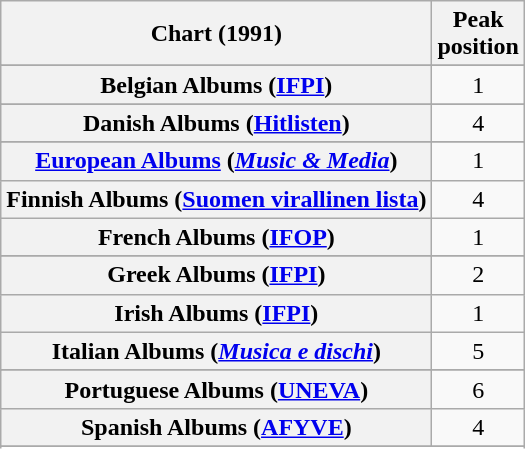<table class="wikitable sortable plainrowheaders" style="text-align:center">
<tr>
<th scope="col">Chart (1991)</th>
<th scope="col">Peak<br>position</th>
</tr>
<tr>
</tr>
<tr>
</tr>
<tr>
<th scope="row">Belgian Albums (<a href='#'>IFPI</a>)</th>
<td>1</td>
</tr>
<tr>
</tr>
<tr>
<th scope="row">Danish Albums (<a href='#'>Hitlisten</a>)</th>
<td>4</td>
</tr>
<tr>
</tr>
<tr>
<th scope="row"><a href='#'>European Albums</a> (<em><a href='#'>Music & Media</a></em>)</th>
<td>1</td>
</tr>
<tr>
<th scope="row">Finnish Albums (<a href='#'>Suomen virallinen lista</a>)</th>
<td>4</td>
</tr>
<tr>
<th scope="row">French Albums (<a href='#'>IFOP</a>)</th>
<td>1</td>
</tr>
<tr>
</tr>
<tr>
<th scope="row">Greek Albums (<a href='#'>IFPI</a>)</th>
<td>2</td>
</tr>
<tr>
<th scope="row">Irish Albums (<a href='#'>IFPI</a>)</th>
<td>1</td>
</tr>
<tr>
<th scope="row">Italian Albums (<em><a href='#'>Musica e dischi</a></em>)</th>
<td>5</td>
</tr>
<tr>
</tr>
<tr>
</tr>
<tr>
<th scope="row">Portuguese Albums (<a href='#'>UNEVA</a>)</th>
<td>6</td>
</tr>
<tr>
<th scope="row">Spanish Albums (<a href='#'>AFYVE</a>)</th>
<td>4</td>
</tr>
<tr>
</tr>
<tr>
</tr>
<tr>
</tr>
<tr>
</tr>
</table>
